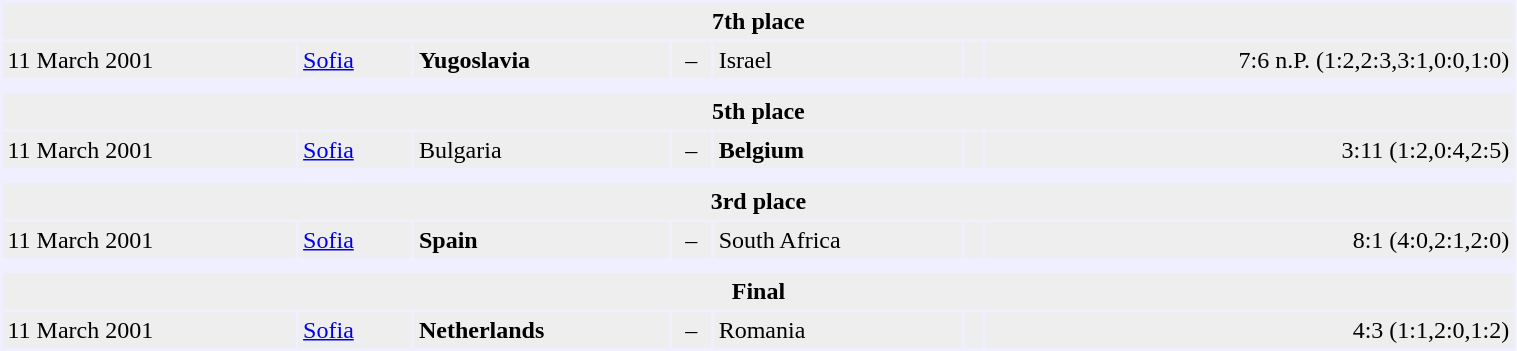<table cellspacing="2" border="0" cellpadding="3" bgcolor="#EFEFFF" width="80%">
<tr>
<td bgcolor="#EEEEEE" colspan="7" align="center"><strong>7th place</strong></td>
</tr>
<tr>
<td bgcolor="#EEEEEE">11 March 2001</td>
<td bgcolor="#EEEEEE"><a href='#'>Sofia</a></td>
<td bgcolor="#EEEEEE"><strong>Yugoslavia</strong></td>
<td bgcolor="#EEEEEE" align="center">–</td>
<td bgcolor="#EEEEEE">Israel</td>
<td bgcolor="#EEEEEE"></td>
<td bgcolor="#EEEEEE" align="right">7:6 n.P. (1:2,2:3,3:1,0:0,1:0)</td>
</tr>
<tr>
<td></td>
</tr>
<tr>
<td bgcolor="#EEEEEE" colspan="7" align="center"><strong>5th place</strong></td>
</tr>
<tr>
<td bgcolor="#EEEEEE">11 March 2001</td>
<td bgcolor="#EEEEEE"><a href='#'>Sofia</a></td>
<td bgcolor="#EEEEEE">Bulgaria</td>
<td bgcolor="#EEEEEE" align="center">–</td>
<td bgcolor="#EEEEEE"><strong>Belgium</strong></td>
<td bgcolor="#EEEEEE"></td>
<td bgcolor="#EEEEEE" align="right">3:11 (1:2,0:4,2:5)</td>
</tr>
<tr>
<td></td>
</tr>
<tr>
<td bgcolor="#EEEEEE" colspan="7" align="center"><strong>3rd place</strong></td>
</tr>
<tr>
<td bgcolor="#EEEEEE">11 March 2001</td>
<td bgcolor="#EEEEEE"><a href='#'>Sofia</a></td>
<td bgcolor="#EEEEEE"><strong>Spain</strong></td>
<td bgcolor="#EEEEEE" align="center">–</td>
<td bgcolor="#EEEEEE">South Africa</td>
<td bgcolor="#EEEEEE"></td>
<td bgcolor="#EEEEEE" align="right">8:1 (4:0,2:1,2:0)</td>
</tr>
<tr>
<td></td>
</tr>
<tr>
<td bgcolor="#EEEEEE" colspan="7" align="center"><strong>Final</strong></td>
</tr>
<tr>
<td bgcolor="#EEEEEE">11 March 2001</td>
<td bgcolor="#EEEEEE"><a href='#'>Sofia</a></td>
<td bgcolor="#EEEEEE"><strong>Netherlands</strong></td>
<td bgcolor="#EEEEEE" align="center">–</td>
<td bgcolor="#EEEEEE">Romania</td>
<td bgcolor="#EEEEEE"></td>
<td bgcolor="#EEEEEE" align="right">4:3 (1:1,2:0,1:2)</td>
</tr>
</table>
